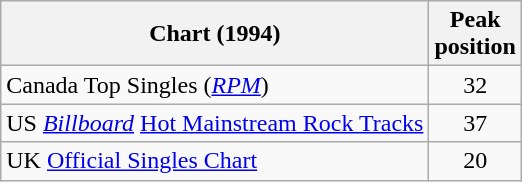<table class="wikitable sortable">
<tr>
<th>Chart (1994)</th>
<th>Peak<br>position</th>
</tr>
<tr>
<td>Canada Top Singles (<em><a href='#'>RPM</a></em>)</td>
<td align="center">32</td>
</tr>
<tr>
<td>US <em><a href='#'>Billboard</a></em> <a href='#'>Hot Mainstream Rock Tracks</a></td>
<td align="center">37</td>
</tr>
<tr>
<td>UK <a href='#'>Official Singles Chart</a></td>
<td align="center">20</td>
</tr>
</table>
